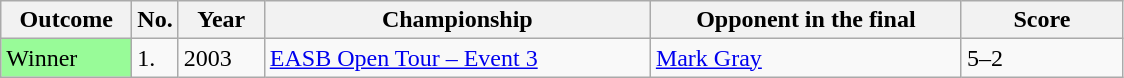<table class="sortable wikitable">
<tr>
<th width="80">Outcome</th>
<th width="20">No.</th>
<th width="50">Year</th>
<th width="250">Championship</th>
<th width="200">Opponent in the final</th>
<th width="100">Score</th>
</tr>
<tr>
<td style="background:#98FB98">Winner</td>
<td>1.</td>
<td>2003</td>
<td><a href='#'>EASB Open Tour – Event 3</a></td>
<td> <a href='#'>Mark Gray</a></td>
<td>5–2</td>
</tr>
</table>
